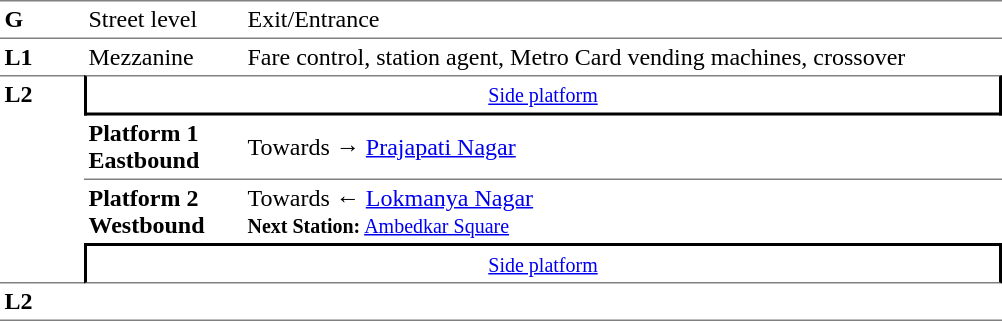<table table border=0 cellspacing=0 cellpadding=3>
<tr>
<td style="border-bottom:solid 1px gray;border-top:solid 1px gray;" width=50 valign=top><strong>G</strong></td>
<td style="border-top:solid 1px gray;border-bottom:solid 1px gray;" width=100 valign=top>Street level</td>
<td style="border-top:solid 1px gray;border-bottom:solid 1px gray;" width=500 valign=top>Exit/Entrance</td>
</tr>
<tr>
<td valign=top><strong>L1</strong></td>
<td valign=top>Mezzanine</td>
<td valign=top>Fare control, station agent, Metro Card vending machines, crossover<br></td>
</tr>
<tr>
<td style="border-top:solid 1px gray;border-bottom:solid 1px gray;" width=50 rowspan=4 valign=top><strong>L2</strong></td>
<td style="border-top:solid 1px gray;border-right:solid 2px black;border-left:solid 2px black;border-bottom:solid 2px black;text-align:center;" colspan=2><small><a href='#'>Side platform</a></small></td>
</tr>
<tr>
<td style="border-bottom:solid 1px gray;" width=100><span><strong>Platform 1</strong><br><strong>Eastbound</strong></span></td>
<td style="border-bottom:solid 1px gray;" width=500>Towards → <a href='#'>Prajapati Nagar</a></td>
</tr>
<tr>
<td><span><strong>Platform 2</strong><br><strong>Westbound</strong></span></td>
<td>Towards ← <a href='#'>Lokmanya Nagar</a><br><small><strong>Next Station:</strong> <a href='#'>Ambedkar Square</a></small></td>
</tr>
<tr>
<td style="border-top:solid 2px black;border-right:solid 2px black;border-left:solid 2px black;border-bottom:solid 1px gray;" colspan=2  align=center><small><a href='#'>Side platform</a></small></td>
</tr>
<tr>
<td style="border-bottom:solid 1px gray;" width=50 rowspan=2 valign=top><strong>L2</strong></td>
<td style="border-bottom:solid 1px gray;" width=100></td>
<td style="border-bottom:solid 1px gray;" width=500></td>
</tr>
<tr>
</tr>
</table>
